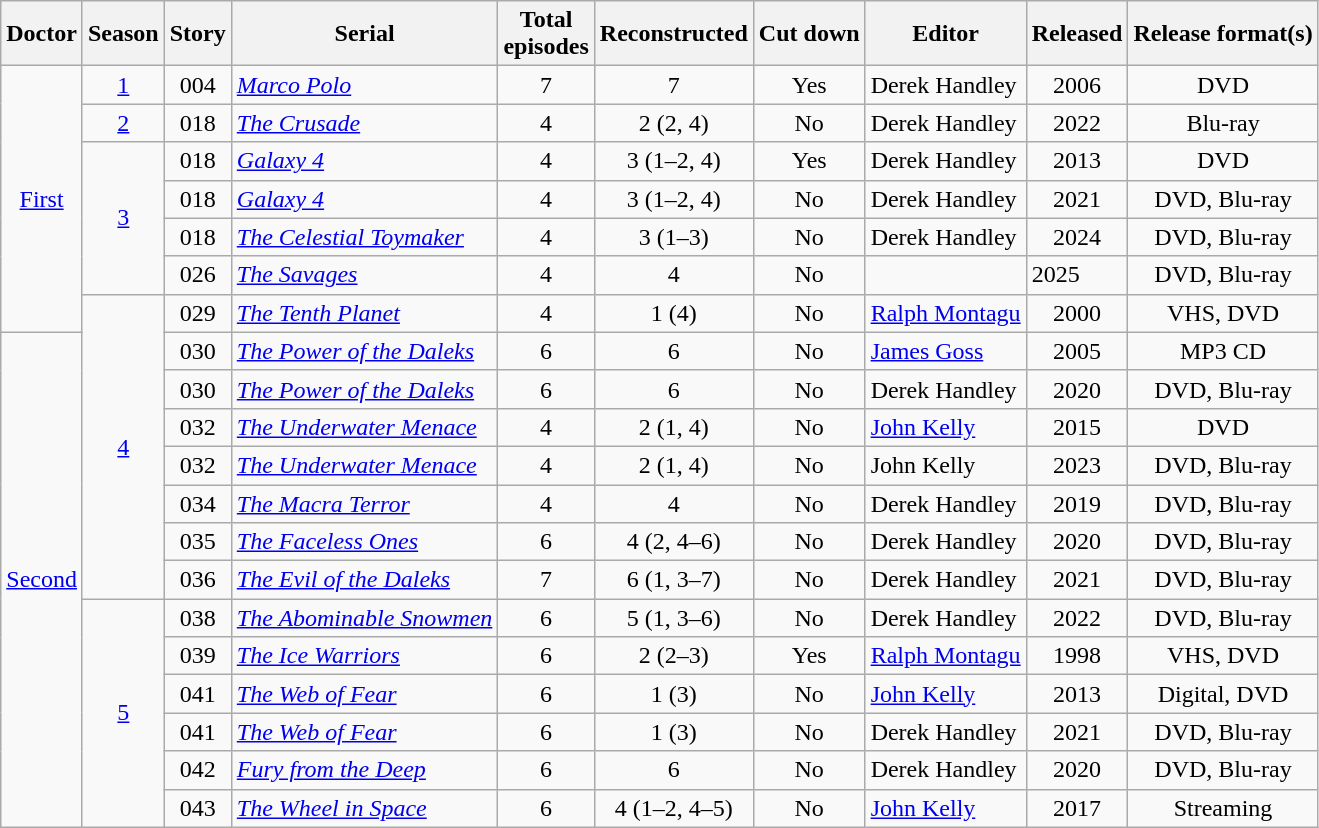<table class="wikitable">
<tr>
<th>Doctor</th>
<th>Season</th>
<th>Story</th>
<th>Serial</th>
<th>Total<br>episodes</th>
<th>Reconstructed</th>
<th>Cut down</th>
<th>Editor</th>
<th>Released</th>
<th>Release format(s)</th>
</tr>
<tr>
<td rowspan=7 align=center><a href='#'>First</a></td>
<td align=center><a href='#'>1</a></td>
<td align=center>004</td>
<td><em><a href='#'>Marco Polo</a></em></td>
<td align=center>7</td>
<td align=center>7</td>
<td align=center>Yes</td>
<td>Derek Handley</td>
<td align=center>2006</td>
<td align=center>DVD</td>
</tr>
<tr>
<td align=center><a href='#'>2</a></td>
<td align=center>018</td>
<td><em><a href='#'>The Crusade</a></em></td>
<td align=center>4</td>
<td align=center>2 (2, 4)</td>
<td align=center>No</td>
<td>Derek Handley</td>
<td align=center>2022</td>
<td align=center>Blu-ray</td>
</tr>
<tr>
<td rowspan=4 align=center><a href='#'>3</a></td>
<td align=center>018</td>
<td><em><a href='#'>Galaxy 4</a></em></td>
<td align=center>4</td>
<td align=center>3 (1–2, 4)</td>
<td align=center>Yes</td>
<td>Derek Handley</td>
<td align=center>2013</td>
<td align=center>DVD</td>
</tr>
<tr>
<td align=center>018</td>
<td><em><a href='#'>Galaxy 4</a></em></td>
<td align=center>4</td>
<td align=center>3 (1–2, 4)</td>
<td align=center>No</td>
<td>Derek Handley</td>
<td align=center>2021</td>
<td align=center>DVD, Blu-ray</td>
</tr>
<tr>
<td align=center>018</td>
<td><em><a href='#'>The Celestial Toymaker</a></em></td>
<td align=center>4</td>
<td align=center>3 (1–3)</td>
<td align=center>No</td>
<td>Derek Handley</td>
<td align=center>2024</td>
<td align=center>DVD, Blu-ray</td>
</tr>
<tr>
<td align=center>026</td>
<td><em><a href='#'>The Savages</a></em></td>
<td align=center>4</td>
<td align=center>4</td>
<td align=center>No</td>
<td></td>
<td>2025</td>
<td align=center>DVD, Blu-ray</td>
</tr>
<tr>
<td rowspan=8  align=center><a href='#'>4</a></td>
<td align=center>029</td>
<td><em><a href='#'>The Tenth Planet</a></em></td>
<td align=center>4</td>
<td align=center>1 (4)</td>
<td align=center>No</td>
<td><a href='#'>Ralph Montagu</a></td>
<td align=center>2000</td>
<td align=center>VHS, DVD</td>
</tr>
<tr>
<td rowspan="13" align="center"><a href='#'>Second</a></td>
<td align=center>030</td>
<td><em><a href='#'>The Power of the Daleks</a></em></td>
<td align=center>6</td>
<td align=center>6</td>
<td align=center>No</td>
<td><a href='#'>James Goss</a></td>
<td align=center>2005</td>
<td align=center>MP3 CD</td>
</tr>
<tr>
<td align=center>030</td>
<td><em><a href='#'>The Power of the Daleks</a></em></td>
<td align=center>6</td>
<td align=center>6</td>
<td align=center>No</td>
<td>Derek Handley</td>
<td align=center>2020</td>
<td align=center>DVD, Blu-ray</td>
</tr>
<tr>
<td align=center>032</td>
<td><em><a href='#'>The Underwater Menace</a></em></td>
<td align=center>4</td>
<td align=center>2 (1, 4)</td>
<td align=center>No</td>
<td><a href='#'>John Kelly</a></td>
<td align=center>2015</td>
<td align=center>DVD</td>
</tr>
<tr>
<td align=center>032</td>
<td><em><a href='#'>The Underwater Menace</a></em></td>
<td align=center>4</td>
<td align=center>2 (1, 4)</td>
<td align=center>No</td>
<td>John Kelly</td>
<td align=center>2023</td>
<td align=center>DVD, Blu-ray</td>
</tr>
<tr>
<td align=center>034</td>
<td><em><a href='#'>The Macra Terror</a></em></td>
<td align=center>4</td>
<td align=center>4</td>
<td align=center>No</td>
<td>Derek Handley</td>
<td align=center>2019</td>
<td align=center>DVD, Blu-ray</td>
</tr>
<tr>
<td align=center>035</td>
<td><em><a href='#'>The Faceless Ones</a></em></td>
<td align=center>6</td>
<td align=center>4 (2, 4–6)</td>
<td align=center>No</td>
<td>Derek Handley</td>
<td align=center>2020</td>
<td align=center>DVD, Blu-ray</td>
</tr>
<tr>
<td align=center>036</td>
<td><em><a href='#'>The Evil of the Daleks</a></em></td>
<td align=center>7</td>
<td align=center>6 (1, 3–7)</td>
<td align=center>No</td>
<td>Derek Handley</td>
<td align=center>2021</td>
<td align=center>DVD, Blu-ray</td>
</tr>
<tr>
<td rowspan="6" align="center"><a href='#'>5</a></td>
<td align=center>038</td>
<td><em><a href='#'>The Abominable Snowmen</a></em></td>
<td align=center>6</td>
<td align=center>5 (1, 3–6)</td>
<td align=center>No</td>
<td>Derek Handley</td>
<td align=center>2022</td>
<td align=center>DVD, Blu-ray</td>
</tr>
<tr>
<td align=center>039</td>
<td><em><a href='#'>The Ice Warriors</a></em></td>
<td align=center>6</td>
<td align=center>2 (2–3)</td>
<td align=center>Yes</td>
<td><a href='#'>Ralph Montagu</a></td>
<td align=center>1998</td>
<td align=center>VHS, DVD</td>
</tr>
<tr>
<td align=center>041</td>
<td><em><a href='#'>The Web of Fear</a></em></td>
<td align=center>6</td>
<td align=center>1 (3)</td>
<td align=center>No</td>
<td><a href='#'>John Kelly</a></td>
<td align=center>2013</td>
<td align=center>Digital, DVD</td>
</tr>
<tr>
<td align=center>041</td>
<td><em><a href='#'>The Web of Fear</a></em></td>
<td align=center>6</td>
<td align=center>1 (3)</td>
<td align=center>No</td>
<td>Derek Handley</td>
<td align=center>2021</td>
<td align=center>DVD, Blu-ray</td>
</tr>
<tr>
<td align=center>042</td>
<td><em><a href='#'>Fury from the Deep</a></em></td>
<td align=center>6</td>
<td align=center>6</td>
<td align=center>No</td>
<td>Derek Handley</td>
<td align=center>2020</td>
<td align=center>DVD, Blu-ray</td>
</tr>
<tr>
<td align=center>043</td>
<td><em><a href='#'>The Wheel in Space</a></em></td>
<td align=center>6</td>
<td align=center>4 (1–2, 4–5)</td>
<td align=center>No</td>
<td><a href='#'>John Kelly</a></td>
<td align=center>2017</td>
<td align=center>Streaming</td>
</tr>
</table>
